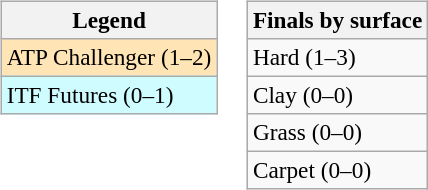<table>
<tr valign=top>
<td><br><table class=wikitable style=font-size:97%>
<tr>
<th>Legend</th>
</tr>
<tr bgcolor=moccasin>
<td>ATP Challenger (1–2)</td>
</tr>
<tr bgcolor=cffcff>
<td>ITF Futures (0–1)</td>
</tr>
</table>
</td>
<td><br><table class=wikitable style=font-size:97%>
<tr>
<th>Finals by surface</th>
</tr>
<tr>
<td>Hard (1–3)</td>
</tr>
<tr>
<td>Clay (0–0)</td>
</tr>
<tr>
<td>Grass (0–0)</td>
</tr>
<tr>
<td>Carpet (0–0)</td>
</tr>
</table>
</td>
</tr>
</table>
